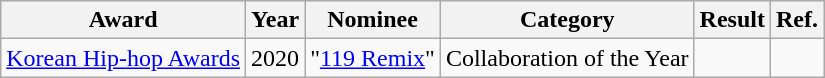<table class="wikitable">
<tr>
<th>Award</th>
<th>Year</th>
<th>Nominee</th>
<th>Category</th>
<th>Result</th>
<th>Ref.</th>
</tr>
<tr>
<td><a href='#'>Korean Hip-hop Awards</a></td>
<td>2020</td>
<td>"<a href='#'>119 Remix</a>"</td>
<td>Collaboration of the Year</td>
<td></td>
<td></td>
</tr>
</table>
